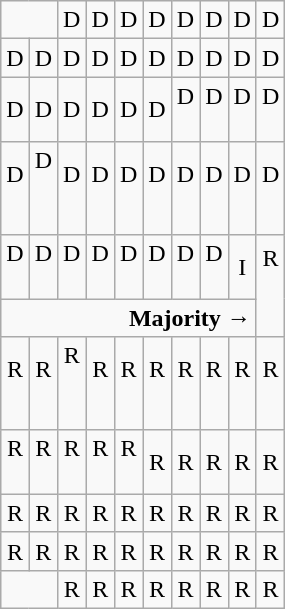<table class="wikitable" style="text-align:center">
<tr>
<td colspan=2></td>
<td>D</td>
<td>D</td>
<td>D</td>
<td>D</td>
<td>D</td>
<td>D</td>
<td>D</td>
<td>D</td>
</tr>
<tr>
<td width=10% >D</td>
<td width=10% >D</td>
<td width=10% >D</td>
<td width=10% >D</td>
<td width=10% >D</td>
<td width=10% >D</td>
<td width=10% >D</td>
<td width=10% >D</td>
<td width=10% >D</td>
<td width=10% >D</td>
</tr>
<tr>
<td>D</td>
<td>D</td>
<td>D</td>
<td>D</td>
<td>D</td>
<td>D</td>
<td>D<br><br></td>
<td>D<br><br></td>
<td>D<br><br></td>
<td>D<br><br></td>
</tr>
<tr>
<td>D<br><br></td>
<td>D<br><br><br></td>
<td>D<br><br></td>
<td>D<br><br></td>
<td>D<br><br></td>
<td>D<br><br></td>
<td>D<br><br></td>
<td>D<br><br></td>
<td>D<br><br></td>
<td>D<br><br></td>
</tr>
<tr>
<td>D<br><br></td>
<td>D<br><br></td>
<td>D<br><br></td>
<td>D<br><br></td>
<td>D<br><br></td>
<td>D<br><br></td>
<td>D<br><br></td>
<td>D<br><br></td>
<td>I</td>
<td rowspan=2 >R<br><br><br></td>
</tr>
<tr>
<td colspan=9 align=right><strong>Majority →</strong></td>
</tr>
<tr>
<td>R<br><br></td>
<td>R<br><br></td>
<td>R<br><br><br></td>
<td>R<br><br></td>
<td>R<br><br></td>
<td>R<br><br></td>
<td>R<br><br></td>
<td>R<br><br></td>
<td>R<br><br></td>
<td>R<br><br></td>
</tr>
<tr>
<td>R<br><br></td>
<td>R<br><br></td>
<td>R<br><br></td>
<td>R<br><br></td>
<td>R<br><br></td>
<td>R</td>
<td>R</td>
<td>R</td>
<td>R</td>
<td>R</td>
</tr>
<tr>
<td>R</td>
<td>R</td>
<td>R</td>
<td>R</td>
<td>R</td>
<td>R</td>
<td>R</td>
<td>R</td>
<td>R</td>
<td>R</td>
</tr>
<tr>
<td>R</td>
<td>R</td>
<td>R</td>
<td>R</td>
<td>R</td>
<td>R</td>
<td>R</td>
<td>R</td>
<td>R</td>
<td>R</td>
</tr>
<tr>
<td colspan=2></td>
<td>R</td>
<td>R</td>
<td>R</td>
<td>R</td>
<td>R</td>
<td>R</td>
<td>R</td>
<td>R</td>
</tr>
</table>
